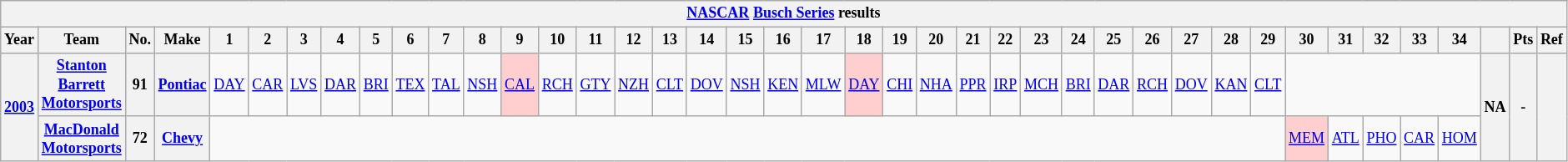<table class="wikitable" style="text-align:center; font-size:75%">
<tr>
<th colspan=42><a href='#'>NASCAR</a> <a href='#'>Busch Series</a> results</th>
</tr>
<tr>
<th>Year</th>
<th>Team</th>
<th>No.</th>
<th>Make</th>
<th>1</th>
<th>2</th>
<th>3</th>
<th>4</th>
<th>5</th>
<th>6</th>
<th>7</th>
<th>8</th>
<th>9</th>
<th>10</th>
<th>11</th>
<th>12</th>
<th>13</th>
<th>14</th>
<th>15</th>
<th>16</th>
<th>17</th>
<th>18</th>
<th>19</th>
<th>20</th>
<th>21</th>
<th>22</th>
<th>23</th>
<th>24</th>
<th>25</th>
<th>26</th>
<th>27</th>
<th>28</th>
<th>29</th>
<th>30</th>
<th>31</th>
<th>32</th>
<th>33</th>
<th>34</th>
<th></th>
<th>Pts</th>
<th>Ref</th>
</tr>
<tr>
<th rowspan=2><a href='#'>2003</a></th>
<th><a href='#'>Stanton Barrett Motorsports</a></th>
<th>91</th>
<th><a href='#'>Pontiac</a></th>
<td><a href='#'>DAY</a></td>
<td><a href='#'>CAR</a></td>
<td><a href='#'>LVS</a></td>
<td><a href='#'>DAR</a></td>
<td><a href='#'>BRI</a></td>
<td><a href='#'>TEX</a></td>
<td><a href='#'>TAL</a></td>
<td><a href='#'>NSH</a></td>
<td style="background:#FFCFCF;"><a href='#'>CAL</a><br></td>
<td><a href='#'>RCH</a></td>
<td><a href='#'>GTY</a></td>
<td><a href='#'>NZH</a></td>
<td><a href='#'>CLT</a></td>
<td><a href='#'>DOV</a></td>
<td><a href='#'>NSH</a></td>
<td><a href='#'>KEN</a></td>
<td><a href='#'>MLW</a></td>
<td style="background:#FFCFCF;"><a href='#'>DAY</a><br></td>
<td><a href='#'>CHI</a></td>
<td><a href='#'>NHA</a></td>
<td><a href='#'>PPR</a></td>
<td><a href='#'>IRP</a></td>
<td><a href='#'>MCH</a></td>
<td><a href='#'>BRI</a></td>
<td><a href='#'>DAR</a></td>
<td><a href='#'>RCH</a></td>
<td><a href='#'>DOV</a></td>
<td><a href='#'>KAN</a></td>
<td><a href='#'>CLT</a></td>
<td colspan=5></td>
<th rowspan=2>NA</th>
<th rowspan=2>-</th>
<th rowspan=2></th>
</tr>
<tr>
<th><a href='#'>MacDonald Motorsports</a></th>
<th>72</th>
<th><a href='#'>Chevy</a></th>
<td colspan=29></td>
<td style="background:#FFCFCF;"><a href='#'>MEM</a><br></td>
<td><a href='#'>ATL</a></td>
<td><a href='#'>PHO</a></td>
<td><a href='#'>CAR</a></td>
<td><a href='#'>HOM</a></td>
</tr>
</table>
